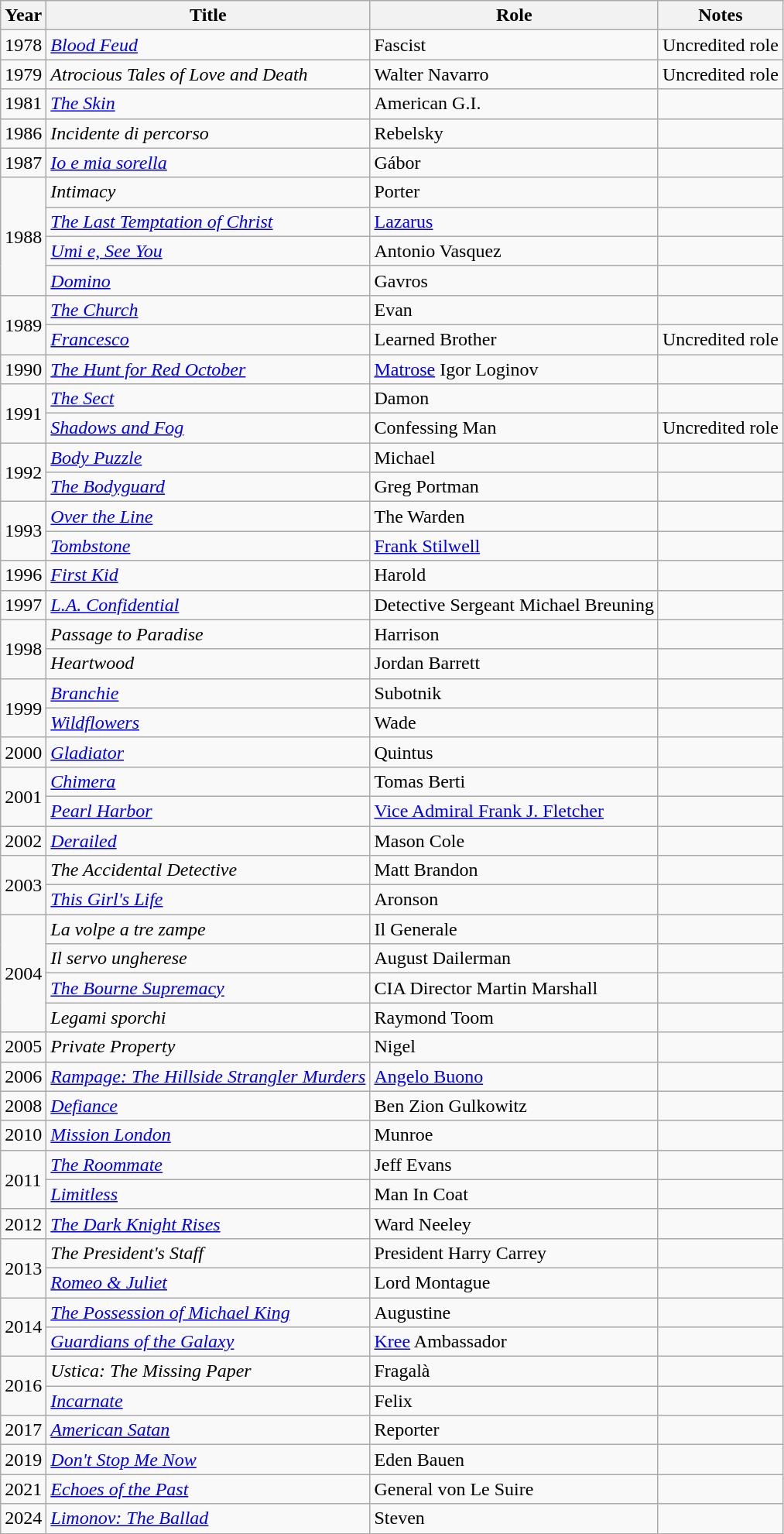<table class="wikitable sortable">
<tr>
<th>Year</th>
<th>Title</th>
<th>Role</th>
<th class="unsortable">Notes</th>
</tr>
<tr>
<td>1978</td>
<td><a href='#'><em>Blood Feud</em></a></td>
<td>Fascist</td>
<td>Uncredited role</td>
</tr>
<tr>
<td>1979</td>
<td><em>Atrocious Tales of Love and Death</em></td>
<td>Walter Navarro</td>
<td>Uncredited role</td>
</tr>
<tr>
<td>1981</td>
<td><em><a href='#'>The Skin</a></em></td>
<td>American G.I.</td>
<td></td>
</tr>
<tr>
<td>1986</td>
<td><em>Incidente di percorso</em></td>
<td>Rebelsky</td>
<td></td>
</tr>
<tr>
<td>1987</td>
<td><em><a href='#'>Io e mia sorella</a></em></td>
<td>Gábor</td>
<td></td>
</tr>
<tr>
<td rowspan="4">1988</td>
<td><em>Intimacy</em></td>
<td>Porter</td>
<td></td>
</tr>
<tr>
<td><a href='#'><em>The Last Temptation of Christ</em></a></td>
<td><a href='#'>Lazarus</a></td>
<td></td>
</tr>
<tr>
<td><em><a href='#'>Umi e, See You</a></em></td>
<td>Antonio Vasquez</td>
<td></td>
</tr>
<tr>
<td><a href='#'><em>Domino</em></a></td>
<td>Gavros</td>
<td></td>
</tr>
<tr>
<td rowspan="2">1989</td>
<td><a href='#'><em>The Church</em></a></td>
<td>Evan</td>
<td></td>
</tr>
<tr>
<td><a href='#'><em>Francesco</em></a></td>
<td>Learned Brother</td>
<td>Uncredited role</td>
</tr>
<tr>
<td>1990</td>
<td><a href='#'><em>The Hunt for Red October</em></a></td>
<td><a href='#'>Matrose</a> Igor Loginov</td>
<td></td>
</tr>
<tr>
<td rowspan="2">1991</td>
<td><a href='#'><em>The Sect</em></a></td>
<td>Damon</td>
<td></td>
</tr>
<tr>
<td><em><a href='#'>Shadows and Fog</a></em></td>
<td>Confessing Man</td>
<td>Uncredited role</td>
</tr>
<tr>
<td rowspan="2">1992</td>
<td><em><a href='#'>Body Puzzle</a></em></td>
<td>Michael</td>
<td></td>
</tr>
<tr>
<td><em><a href='#'>The Bodyguard</a></em></td>
<td>Greg Portman</td>
<td></td>
</tr>
<tr>
<td rowspan="2">1993</td>
<td><em><a href='#'>Over the Line</a></em></td>
<td>The Warden</td>
<td></td>
</tr>
<tr>
<td><a href='#'><em>Tombstone</em></a></td>
<td><a href='#'>Frank Stilwell</a></td>
<td></td>
</tr>
<tr>
<td>1996</td>
<td><em><a href='#'>First Kid</a></em></td>
<td>Harold</td>
<td></td>
</tr>
<tr>
<td>1997</td>
<td><a href='#'><em>L.A. Confidential</em></a></td>
<td>Detective Sergeant Michael Breuning</td>
<td></td>
</tr>
<tr>
<td rowspan="2">1998</td>
<td><em>Passage to Paradise</em></td>
<td>Harrison</td>
<td></td>
</tr>
<tr>
<td><em>Heartwood</em></td>
<td>Jordan Barrett</td>
<td></td>
</tr>
<tr>
<td rowspan="2">1999</td>
<td><em><a href='#'>Branchie</a></em></td>
<td>Subotnik</td>
<td></td>
</tr>
<tr>
<td><a href='#'><em>Wildflowers</em></a></td>
<td>Wade</td>
<td></td>
</tr>
<tr>
<td>2000</td>
<td><a href='#'><em>Gladiator</em></a></td>
<td>Quintus</td>
<td></td>
</tr>
<tr>
<td rowspan="2">2001</td>
<td><a href='#'><em>Chimera</em></a></td>
<td>Tomas Berti</td>
<td></td>
</tr>
<tr>
<td><a href='#'><em>Pearl Harbor</em></a></td>
<td><a href='#'>Vice Admiral Frank J. Fletcher</a></td>
<td></td>
</tr>
<tr>
<td>2002</td>
<td><a href='#'><em>Derailed</em></a></td>
<td>Mason Cole</td>
<td></td>
</tr>
<tr>
<td rowspan="2">2003</td>
<td><em>The Accidental Detective</em></td>
<td>Matt Brandon</td>
<td></td>
</tr>
<tr>
<td><em><a href='#'>This Girl's Life</a></em></td>
<td>Aronson</td>
<td></td>
</tr>
<tr>
<td rowspan="4">2004</td>
<td><em>La volpe a tre zampe</em></td>
<td>Il Generale</td>
<td></td>
</tr>
<tr>
<td><em>Il servo ungherese</em></td>
<td>August Dailerman</td>
<td></td>
</tr>
<tr>
<td><a href='#'><em>The Bourne Supremacy</em></a></td>
<td>CIA Director Martin Marshall</td>
<td></td>
</tr>
<tr>
<td><em>Legami sporchi</em></td>
<td>Raymond Toom</td>
<td></td>
</tr>
<tr>
<td>2005</td>
<td><em>Private Property</em></td>
<td>Nigel</td>
<td></td>
</tr>
<tr>
<td>2006</td>
<td><em><a href='#'>Rampage: The Hillside Strangler Murders</a></em></td>
<td><a href='#'>Angelo Buono</a></td>
<td></td>
</tr>
<tr>
<td>2008</td>
<td><a href='#'><em>Defiance</em></a></td>
<td>Ben Zion Gulkowitz</td>
<td></td>
</tr>
<tr>
<td>2010</td>
<td><em><a href='#'>Mission London</a></em></td>
<td>Munroe</td>
<td></td>
</tr>
<tr>
<td rowspan="2">2011</td>
<td><em><a href='#'>The Roommate</a></em></td>
<td>Jeff Evans</td>
<td></td>
</tr>
<tr>
<td><a href='#'><em>Limitless</em></a></td>
<td>Man In Coat</td>
<td></td>
</tr>
<tr>
<td>2012</td>
<td><em><a href='#'>The Dark Knight Rises</a></em></td>
<td>Ward Neeley</td>
<td></td>
</tr>
<tr>
<td rowspan="2">2013</td>
<td><em>The President's Staff</em></td>
<td>President Harry Carrey</td>
<td></td>
</tr>
<tr>
<td><a href='#'><em>Romeo & Juliet</em></a></td>
<td>Lord Montague</td>
<td></td>
</tr>
<tr>
<td rowspan="2">2014</td>
<td><em><a href='#'>The Possession of Michael King</a></em></td>
<td>Augustine</td>
<td></td>
</tr>
<tr>
<td><a href='#'><em>Guardians of the Galaxy</em></a></td>
<td><a href='#'>Kree</a> Ambassador</td>
<td></td>
</tr>
<tr>
<td rowspan="2">2016</td>
<td><em>Ustica: The Missing Paper</em></td>
<td>Fragalà</td>
<td></td>
</tr>
<tr>
<td><a href='#'><em>Incarnate</em></a></td>
<td>Felix</td>
<td></td>
</tr>
<tr>
<td>2017</td>
<td><em><a href='#'>American Satan</a></em></td>
<td>Reporter</td>
<td></td>
</tr>
<tr>
<td>2019</td>
<td><em><a href='#'>Don't Stop Me Now</a></em></td>
<td>Eden Bauen</td>
<td></td>
</tr>
<tr>
<td>2021</td>
<td><em><a href='#'>Echoes of the Past</a></em></td>
<td>General von Le Suire</td>
<td></td>
</tr>
<tr>
<td>2024</td>
<td><em><a href='#'>Limonov: The Ballad</a></em></td>
<td>Steven</td>
<td></td>
</tr>
</table>
